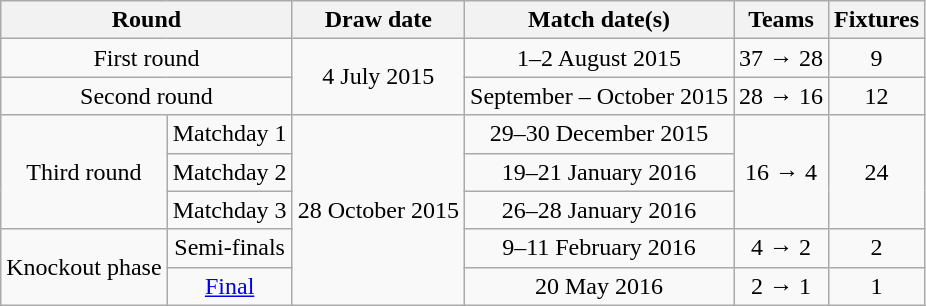<table class="wikitable" style="text-align:center;">
<tr>
<th colspan=2>Round</th>
<th>Draw date</th>
<th>Match date(s)</th>
<th>Teams</th>
<th>Fixtures</th>
</tr>
<tr>
<td colspan=2>First round</td>
<td rowspan=2>4 July 2015</td>
<td>1–2 August 2015</td>
<td>37 → 28</td>
<td>9</td>
</tr>
<tr>
<td colspan=2>Second round</td>
<td>September – October 2015</td>
<td>28 → 16</td>
<td>12</td>
</tr>
<tr>
<td rowspan=3>Third round</td>
<td>Matchday 1</td>
<td rowspan=5>28 October 2015</td>
<td>29–30 December 2015</td>
<td rowspan=3>16 → 4</td>
<td rowspan=3>24</td>
</tr>
<tr>
<td>Matchday 2</td>
<td>19–21 January 2016</td>
</tr>
<tr>
<td>Matchday 3</td>
<td>26–28 January 2016</td>
</tr>
<tr>
<td rowspan=2>Knockout phase</td>
<td>Semi-finals</td>
<td>9–11 February 2016</td>
<td>4 → 2</td>
<td>2</td>
</tr>
<tr>
<td><a href='#'>Final</a></td>
<td>20 May 2016</td>
<td>2 → 1</td>
<td>1</td>
</tr>
</table>
